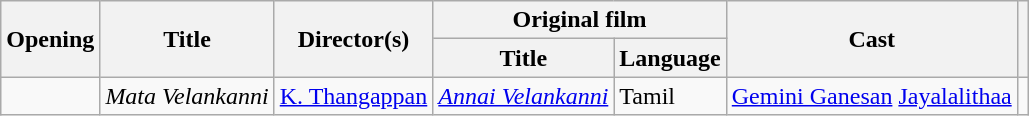<table class="wikitable sortable">
<tr>
<th scope="col" rowspan="2">Opening</th>
<th scope="col" rowspan="2">Title</th>
<th scope="col" rowspan="2">Director(s)</th>
<th scope="col" colspan="2">Original film</th>
<th scope="col" rowspan="2">Cast</th>
<th scope="col" rowspan="2" class="unsortable"></th>
</tr>
<tr>
<th scope="col">Title</th>
<th scope="col">Language</th>
</tr>
<tr>
<td></td>
<td><em>Mata Velankanni</em></td>
<td><a href='#'>K. Thangappan</a></td>
<td><em><a href='#'>Annai Velankanni</a></em></td>
<td>Tamil</td>
<td><a href='#'>Gemini Ganesan</a> <a href='#'>Jayalalithaa</a></td>
<td></td>
</tr>
</table>
